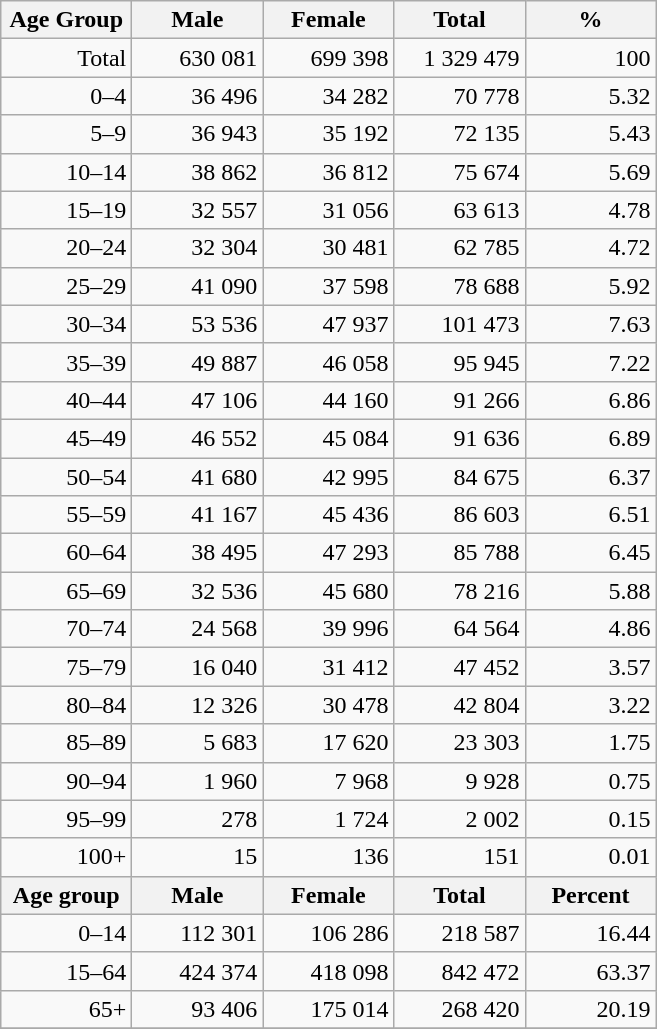<table class="wikitable">
<tr>
<th width="80pt">Age Group</th>
<th width="80pt">Male</th>
<th width="80pt">Female</th>
<th width="80pt">Total</th>
<th width="80pt">%</th>
</tr>
<tr>
<td align="right">Total</td>
<td align="right">630 081</td>
<td align="right">699 398</td>
<td align="right">1 329 479</td>
<td align="right">100</td>
</tr>
<tr>
<td align="right">0–4</td>
<td align="right">36 496</td>
<td align="right">34 282</td>
<td align="right">70 778</td>
<td align="right">5.32</td>
</tr>
<tr>
<td align="right">5–9</td>
<td align="right">36 943</td>
<td align="right">35 192</td>
<td align="right">72 135</td>
<td align="right">5.43</td>
</tr>
<tr>
<td align="right">10–14</td>
<td align="right">38 862</td>
<td align="right">36 812</td>
<td align="right">75 674</td>
<td align="right">5.69</td>
</tr>
<tr>
<td align="right">15–19</td>
<td align="right">32 557</td>
<td align="right">31 056</td>
<td align="right">63 613</td>
<td align="right">4.78</td>
</tr>
<tr>
<td align="right">20–24</td>
<td align="right">32 304</td>
<td align="right">30 481</td>
<td align="right">62 785</td>
<td align="right">4.72</td>
</tr>
<tr>
<td align="right">25–29</td>
<td align="right">41 090</td>
<td align="right">37 598</td>
<td align="right">78 688</td>
<td align="right">5.92</td>
</tr>
<tr>
<td align="right">30–34</td>
<td align="right">53 536</td>
<td align="right">47 937</td>
<td align="right">101 473</td>
<td align="right">7.63</td>
</tr>
<tr>
<td align="right">35–39</td>
<td align="right">49 887</td>
<td align="right">46 058</td>
<td align="right">95 945</td>
<td align="right">7.22</td>
</tr>
<tr>
<td align="right">40–44</td>
<td align="right">47 106</td>
<td align="right">44 160</td>
<td align="right">91 266</td>
<td align="right">6.86</td>
</tr>
<tr>
<td align="right">45–49</td>
<td align="right">46 552</td>
<td align="right">45 084</td>
<td align="right">91 636</td>
<td align="right">6.89</td>
</tr>
<tr>
<td align="right">50–54</td>
<td align="right">41 680</td>
<td align="right">42 995</td>
<td align="right">84 675</td>
<td align="right">6.37</td>
</tr>
<tr>
<td align="right">55–59</td>
<td align="right">41 167</td>
<td align="right">45 436</td>
<td align="right">86 603</td>
<td align="right">6.51</td>
</tr>
<tr>
<td align="right">60–64</td>
<td align="right">38 495</td>
<td align="right">47 293</td>
<td align="right">85 788</td>
<td align="right">6.45</td>
</tr>
<tr>
<td align="right">65–69</td>
<td align="right">32 536</td>
<td align="right">45 680</td>
<td align="right">78 216</td>
<td align="right">5.88</td>
</tr>
<tr>
<td align="right">70–74</td>
<td align="right">24 568</td>
<td align="right">39 996</td>
<td align="right">64 564</td>
<td align="right">4.86</td>
</tr>
<tr>
<td align="right">75–79</td>
<td align="right">16 040</td>
<td align="right">31 412</td>
<td align="right">47 452</td>
<td align="right">3.57</td>
</tr>
<tr>
<td align="right">80–84</td>
<td align="right">12 326</td>
<td align="right">30 478</td>
<td align="right">42 804</td>
<td align="right">3.22</td>
</tr>
<tr>
<td align="right">85–89</td>
<td align="right">5 683</td>
<td align="right">17 620</td>
<td align="right">23 303</td>
<td align="right">1.75</td>
</tr>
<tr>
<td align="right">90–94</td>
<td align="right">1 960</td>
<td align="right">7 968</td>
<td align="right">9 928</td>
<td align="right">0.75</td>
</tr>
<tr>
<td align="right">95–99</td>
<td align="right">278</td>
<td align="right">1 724</td>
<td align="right">2 002</td>
<td align="right">0.15</td>
</tr>
<tr>
<td align="right">100+</td>
<td align="right">15</td>
<td align="right">136</td>
<td align="right">151</td>
<td align="right">0.01</td>
</tr>
<tr>
<th width="50">Age group</th>
<th width="80pt">Male</th>
<th width="80">Female</th>
<th width="80">Total</th>
<th width="50">Percent</th>
</tr>
<tr>
<td align="right">0–14</td>
<td align="right">112 301</td>
<td align="right">106 286</td>
<td align="right">218 587</td>
<td align="right">16.44</td>
</tr>
<tr>
<td align="right">15–64</td>
<td align="right">424 374</td>
<td align="right">418 098</td>
<td align="right">842 472</td>
<td align="right">63.37</td>
</tr>
<tr>
<td align="right">65+</td>
<td align="right">93 406</td>
<td align="right">175 014</td>
<td align="right">268 420</td>
<td align="right">20.19</td>
</tr>
<tr>
</tr>
</table>
